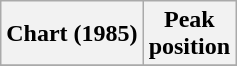<table class="wikitable plainrowheaders sortable">
<tr>
<th>Chart (1985)</th>
<th>Peak<br>position</th>
</tr>
<tr>
</tr>
</table>
